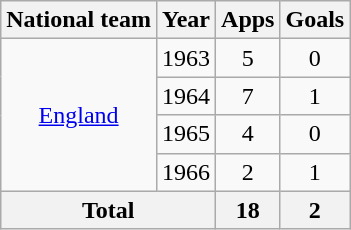<table class="wikitable" style="text-align:center">
<tr>
<th>National team</th>
<th>Year</th>
<th>Apps</th>
<th>Goals</th>
</tr>
<tr>
<td rowspan="4"><a href='#'>England</a></td>
<td>1963</td>
<td>5</td>
<td>0</td>
</tr>
<tr>
<td>1964</td>
<td>7</td>
<td>1</td>
</tr>
<tr>
<td>1965</td>
<td>4</td>
<td>0</td>
</tr>
<tr>
<td>1966</td>
<td>2</td>
<td>1</td>
</tr>
<tr>
<th colspan="2">Total</th>
<th>18</th>
<th>2</th>
</tr>
</table>
